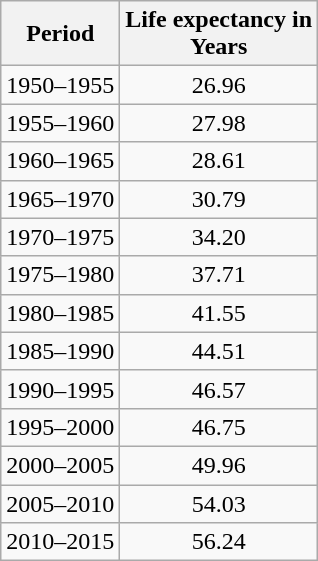<table class="wikitable" style="text-align: center;">
<tr>
<th>Period</th>
<th>Life expectancy in <br> Years</th>
</tr>
<tr>
<td>1950–1955</td>
<td>26.96</td>
</tr>
<tr>
<td>1955–1960</td>
<td> 27.98</td>
</tr>
<tr>
<td>1960–1965</td>
<td> 28.61</td>
</tr>
<tr>
<td>1965–1970</td>
<td> 30.79</td>
</tr>
<tr>
<td>1970–1975</td>
<td> 34.20</td>
</tr>
<tr>
<td>1975–1980</td>
<td> 37.71</td>
</tr>
<tr>
<td>1980–1985</td>
<td> 41.55</td>
</tr>
<tr>
<td>1985–1990</td>
<td> 44.51</td>
</tr>
<tr>
<td>1990–1995</td>
<td> 46.57</td>
</tr>
<tr>
<td>1995–2000</td>
<td> 46.75</td>
</tr>
<tr>
<td>2000–2005</td>
<td> 49.96</td>
</tr>
<tr>
<td>2005–2010</td>
<td> 54.03</td>
</tr>
<tr>
<td>2010–2015</td>
<td> 56.24</td>
</tr>
</table>
